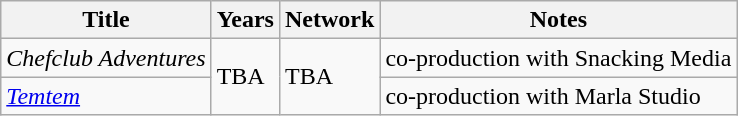<table class="wikitable sortable">
<tr>
<th>Title</th>
<th>Years</th>
<th>Network</th>
<th>Notes</th>
</tr>
<tr>
<td><em>Chefclub Adventures</em></td>
<td rowspan="2">TBA</td>
<td rowspan="2">TBA</td>
<td>co-production with Snacking Media</td>
</tr>
<tr>
<td><em><a href='#'>Temtem</a></em></td>
<td>co-production with Marla Studio</td>
</tr>
</table>
